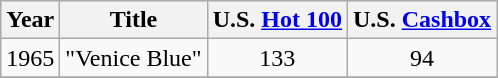<table class="wikitable">
<tr>
<th>Year</th>
<th>Title</th>
<th>U.S. <a href='#'>Hot 100</a></th>
<th>U.S. <a href='#'>Cashbox</a></th>
</tr>
<tr>
<td>1965</td>
<td>"Venice Blue"</td>
<td align="center">133</td>
<td align="center">94</td>
</tr>
<tr>
</tr>
</table>
